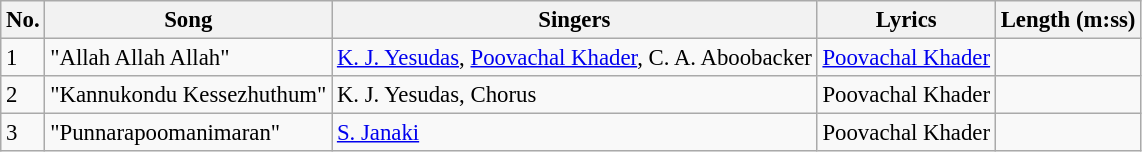<table class="wikitable" style="font-size:95%;">
<tr>
<th>No.</th>
<th>Song</th>
<th>Singers</th>
<th>Lyrics</th>
<th>Length (m:ss)</th>
</tr>
<tr>
<td>1</td>
<td>"Allah Allah Allah"</td>
<td><a href='#'>K. J. Yesudas</a>, <a href='#'>Poovachal Khader</a>, C. A. Aboobacker</td>
<td><a href='#'>Poovachal Khader</a></td>
<td></td>
</tr>
<tr>
<td>2</td>
<td>"Kannukondu Kessezhuthum"</td>
<td>K. J. Yesudas, Chorus</td>
<td>Poovachal Khader</td>
<td></td>
</tr>
<tr>
<td>3</td>
<td>"Punnarapoomanimaran"</td>
<td><a href='#'>S. Janaki</a></td>
<td>Poovachal Khader</td>
<td></td>
</tr>
</table>
